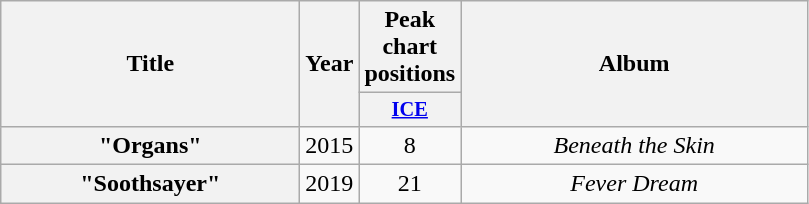<table class="wikitable plainrowheaders" style="text-align:center;">
<tr>
<th scope="col" rowspan="2" style="width:12em;">Title</th>
<th scope="col" rowspan="2">Year</th>
<th scope="col" colspan="1">Peak chart positions</th>
<th scope="col" rowspan="2" style="width:14em;">Album</th>
</tr>
<tr>
<th scope="col" style="width:2.5em;font-size:85%;"><a href='#'>ICE</a><br></th>
</tr>
<tr>
<th scope="row">"Organs"</th>
<td>2015</td>
<td>8</td>
<td><em>Beneath the Skin</em></td>
</tr>
<tr>
<th scope="row">"Soothsayer"</th>
<td>2019</td>
<td>21</td>
<td><em>Fever Dream</em></td>
</tr>
</table>
